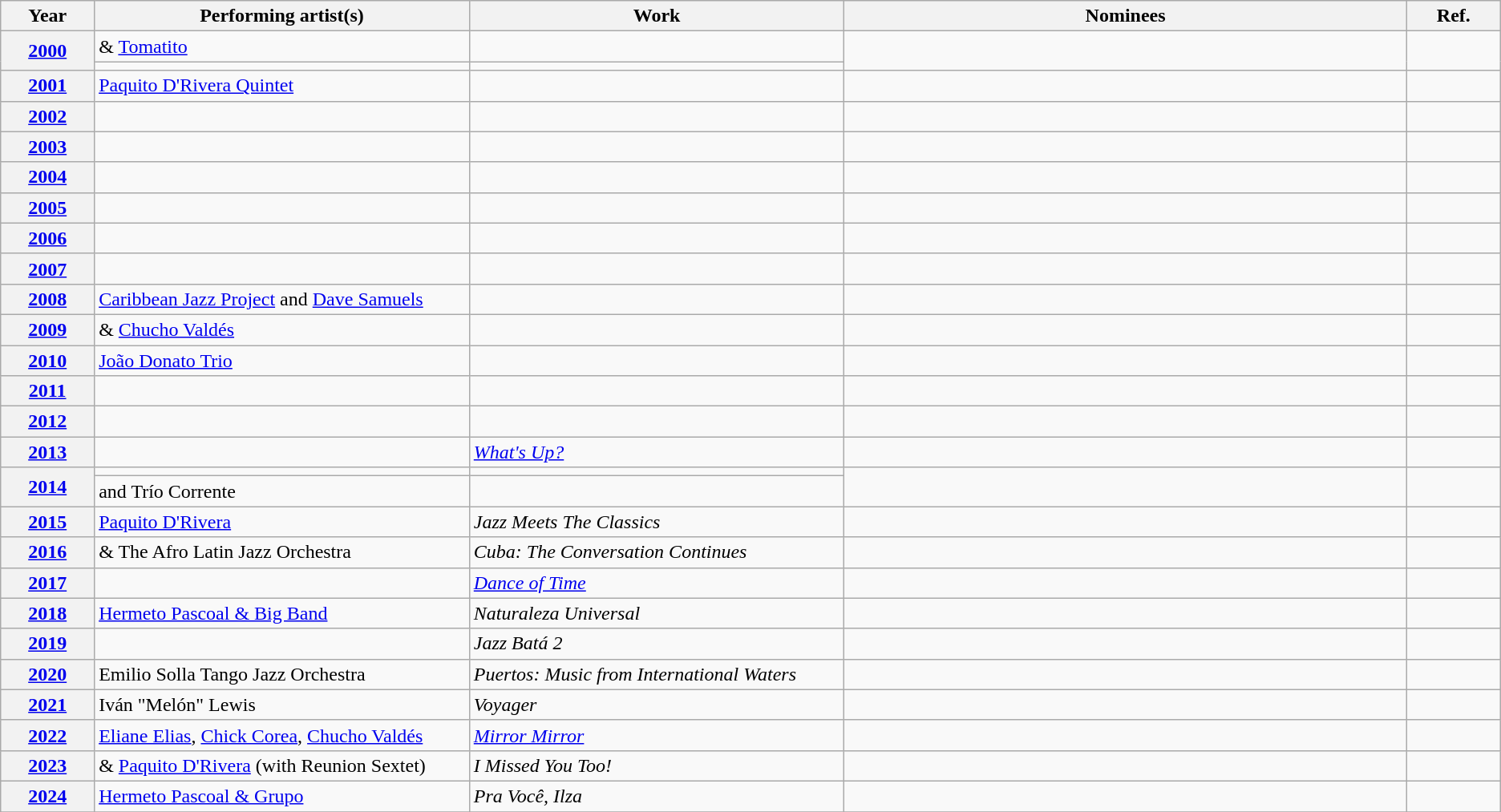<table class="wikitable plainrowheaders sortable">
<tr>
<th scope="col" width="5%">Year</th>
<th scope="col" width="20%">Performing artist(s)</th>
<th scope="col" width="20%">Work</th>
<th scope="col" class="unsortable" width="30%">Nominees</th>
<th scope="col" class="unsortable" width="5%">Ref.</th>
</tr>
<tr>
<th rowspan="2" align="center"><a href='#'>2000</a></th>
<td> & <a href='#'>Tomatito</a></td>
<td></td>
<td rowspan="2"></td>
<td rowspan="2" align="center"></td>
</tr>
<tr>
<td></td>
<td></td>
</tr>
<tr>
<th style="text-align:center;"><a href='#'>2001</a></th>
<td><a href='#'>Paquito D'Rivera Quintet</a></td>
<td></td>
<td></td>
<td style="text-align:center;"></td>
</tr>
<tr>
<th style="text-align:center;"><a href='#'>2002</a></th>
<td></td>
<td></td>
<td></td>
<td style="text-align:center;"></td>
</tr>
<tr>
<th style="text-align:center;"><a href='#'>2003</a></th>
<td></td>
<td></td>
<td></td>
<td style="text-align:center;"></td>
</tr>
<tr>
<th style="text-align:center;"><a href='#'>2004</a></th>
<td></td>
<td></td>
<td></td>
<td style="text-align:center;"></td>
</tr>
<tr>
<th style="text-align:center;"><a href='#'>2005</a></th>
<td></td>
<td></td>
<td></td>
<td style="text-align:center;"></td>
</tr>
<tr>
<th style="text-align:center;"><a href='#'>2006</a></th>
<td></td>
<td></td>
<td></td>
<td style="text-align:center;"></td>
</tr>
<tr>
<th style="text-align:center;"><a href='#'>2007</a></th>
<td></td>
<td></td>
<td></td>
<td style="text-align:center;"></td>
</tr>
<tr>
<th style="text-align:center;"><a href='#'>2008</a></th>
<td><a href='#'>Caribbean Jazz Project</a> and <a href='#'>Dave Samuels</a></td>
<td></td>
<td></td>
<td style="text-align:center;"></td>
</tr>
<tr>
<th style="text-align:center;"><a href='#'>2009</a></th>
<td> & <a href='#'>Chucho Valdés</a></td>
<td></td>
<td></td>
<td style="text-align:center;"></td>
</tr>
<tr>
<th style="text-align:center;"><a href='#'>2010</a></th>
<td><a href='#'>João Donato Trio</a></td>
<td></td>
<td></td>
<td style="text-align:center;"></td>
</tr>
<tr>
<th style="text-align:center;"><a href='#'>2011</a></th>
<td></td>
<td></td>
<td></td>
<td style="text-align:center;"></td>
</tr>
<tr>
<th style="text-align:center;"><a href='#'>2012</a></th>
<td></td>
<td></td>
<td></td>
<td style="text-align:center;"></td>
</tr>
<tr>
<th style="text-align:center;"><a href='#'>2013</a></th>
<td></td>
<td><em><a href='#'>What's Up?</a></em></td>
<td></td>
<td style="text-align:center;"></td>
</tr>
<tr>
<th rowspan="2" align="center"><a href='#'>2014</a></th>
<td></td>
<td></td>
<td rowspan="2"></td>
<td rowspan="2" align="center"></td>
</tr>
<tr>
<td> and Trío Corrente</td>
<td></td>
</tr>
<tr>
<th style="text-align:center;"><a href='#'>2015</a></th>
<td><a href='#'>Paquito D'Rivera</a></td>
<td><em>Jazz Meets The Classics</em></td>
<td></td>
<td style="text-align:center;"></td>
</tr>
<tr>
<th style="text-align:center;"><a href='#'>2016</a></th>
<td> & The Afro Latin Jazz Orchestra</td>
<td><em>Cuba: The Conversation Continues</em></td>
<td></td>
<td style="text-align:center;"></td>
</tr>
<tr>
<th style="text-align:center;"><a href='#'>2017</a></th>
<td></td>
<td><em><a href='#'>Dance of Time</a></em></td>
<td></td>
<td style="text-align:center;"></td>
</tr>
<tr>
<th style="text-align:center;"><a href='#'>2018</a></th>
<td><a href='#'>Hermeto Pascoal & Big Band</a></td>
<td><em>Naturaleza Universal</em></td>
<td></td>
<td style="text-align:center;"></td>
</tr>
<tr>
<th style="text-align:center;"><a href='#'>2019</a></th>
<td></td>
<td><em>Jazz Batá 2</em></td>
<td></td>
<td style="text-align:center;"></td>
</tr>
<tr>
<th style="text-align:center;"><a href='#'>2020</a></th>
<td>Emilio Solla Tango Jazz Orchestra</td>
<td><em>Puertos: Music from International Waters</em></td>
<td></td>
<td style="text-align:center;"></td>
</tr>
<tr>
<th style="text-align:center;"><a href='#'>2021</a></th>
<td>Iván "Melón" Lewis</td>
<td><em>Voyager</em></td>
<td></td>
<td style="text-align:center;"></td>
</tr>
<tr>
<th style="text-align:center;" scope="row"><a href='#'><strong>2022</strong></a></th>
<td><a href='#'>Eliane Elias</a>, <a href='#'>Chick Corea</a>, <a href='#'>Chucho Valdés</a></td>
<td><em><a href='#'>Mirror Mirror</a></em></td>
<td></td>
<td style="text-align:center;"></td>
</tr>
<tr>
<th style="text-align:center;" scope="row"><a href='#'><strong>2023</strong></a></th>
<td> & <a href='#'>Paquito D'Rivera</a> (with Reunion Sextet)</td>
<td><em>I Missed You Too!</em></td>
<td></td>
<td style="text-align:center;"></td>
</tr>
<tr>
<th style="text-align:center;" scope="row"><a href='#'><strong>2024</strong></a></th>
<td><a href='#'>Hermeto Pascoal & Grupo</a></td>
<td><em>Pra Você, Ilza</em></td>
<td></td>
<td align="center"></td>
</tr>
<tr>
</tr>
</table>
